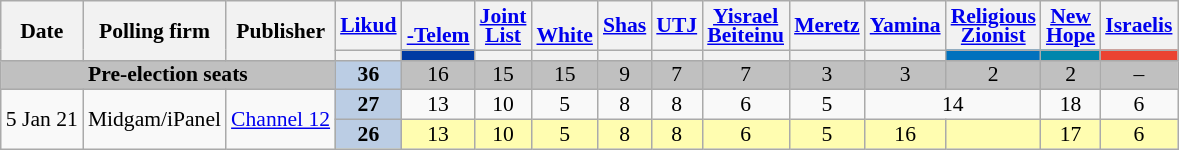<table class="wikitable sortable" style=text-align:center;font-size:90%;line-height:13px>
<tr>
<th rowspan=2>Date</th>
<th rowspan=2>Polling firm</th>
<th rowspan=2>Publisher</th>
<th><a href='#'>Likud</a></th>
<th><a href='#'><br>-Telem</a></th>
<th><a href='#'>Joint<br>List</a></th>
<th><a href='#'><br>White</a></th>
<th><a href='#'>Shas</a></th>
<th><a href='#'>UTJ</a></th>
<th><a href='#'>Yisrael<br>Beiteinu</a></th>
<th><a href='#'>Meretz</a></th>
<th><a href='#'>Yamina</a></th>
<th><a href='#'>Religious<br>Zionist</a></th>
<th><a href='#'>New<br>Hope</a></th>
<th><a href='#'>Israelis</a></th>
</tr>
<tr>
<th style=background:></th>
<th style=background:#003BA3></th>
<th style=background:></th>
<th style=background:></th>
<th style=background:></th>
<th style=background:></th>
<th style=background:></th>
<th style=background:></th>
<th style=background:></th>
<th style=background:#0071BD></th>
<th style=background:#0086AC></th>
<th style=background:#EB4331></th>
</tr>
<tr style=background:silver>
<td colspan=3><strong>Pre-election seats</strong></td>
<td style=background:#BBCDE4><strong>36</strong>	</td>
<td>16					</td>
<td>15					</td>
<td>15					</td>
<td>9					</td>
<td>7					</td>
<td>7					</td>
<td>3					</td>
<td>3					</td>
<td>2					</td>
<td>2					</td>
<td>–					</td>
</tr>
<tr>
<td rowspan=2 data-sort-value=2021-01-05>5 Jan 21</td>
<td rowspan=2>Midgam/iPanel</td>
<td rowspan=2><a href='#'>Channel 12</a></td>
<td style=background:#BBCDE4><strong>27</strong>	</td>
<td>13					</td>
<td>10					</td>
<td>5					</td>
<td>8					</td>
<td>8					</td>
<td>6					</td>
<td>5					</td>
<td colspan=2>14				</td>
<td>18					</td>
<td>6					</td>
</tr>
<tr style=background:#fffdb0>
<td style=background:#BBCDE4><strong>26</strong>	</td>
<td>13					</td>
<td>10					</td>
<td>5					</td>
<td>8					</td>
<td>8					</td>
<td>6					</td>
<td>5					</td>
<td>16					</td>
<td>			</td>
<td>17					</td>
<td>6					</td>
</tr>
</table>
